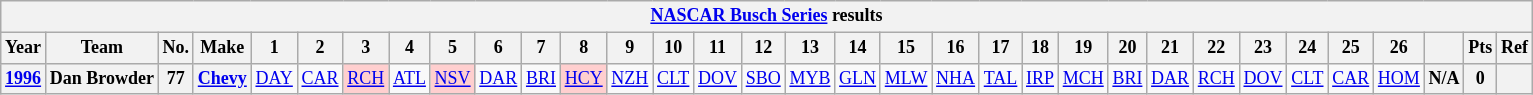<table class="wikitable" style="text-align:center; font-size:75%">
<tr>
<th colspan=42><a href='#'>NASCAR Busch Series</a> results</th>
</tr>
<tr>
<th>Year</th>
<th>Team</th>
<th>No.</th>
<th>Make</th>
<th>1</th>
<th>2</th>
<th>3</th>
<th>4</th>
<th>5</th>
<th>6</th>
<th>7</th>
<th>8</th>
<th>9</th>
<th>10</th>
<th>11</th>
<th>12</th>
<th>13</th>
<th>14</th>
<th>15</th>
<th>16</th>
<th>17</th>
<th>18</th>
<th>19</th>
<th>20</th>
<th>21</th>
<th>22</th>
<th>23</th>
<th>24</th>
<th>25</th>
<th>26</th>
<th></th>
<th>Pts</th>
<th>Ref</th>
</tr>
<tr>
<th><a href='#'>1996</a></th>
<th>Dan Browder</th>
<th>77</th>
<th><a href='#'>Chevy</a></th>
<td><a href='#'>DAY</a></td>
<td><a href='#'>CAR</a></td>
<td style="background:#FFCFCF;"><a href='#'>RCH</a><br></td>
<td><a href='#'>ATL</a></td>
<td style="background:#FFCFCF;"><a href='#'>NSV</a><br></td>
<td><a href='#'>DAR</a></td>
<td><a href='#'>BRI</a></td>
<td style="background:#FFCFCF;"><a href='#'>HCY</a><br></td>
<td><a href='#'>NZH</a></td>
<td><a href='#'>CLT</a></td>
<td><a href='#'>DOV</a></td>
<td><a href='#'>SBO</a></td>
<td><a href='#'>MYB</a></td>
<td><a href='#'>GLN</a></td>
<td><a href='#'>MLW</a></td>
<td><a href='#'>NHA</a></td>
<td><a href='#'>TAL</a></td>
<td><a href='#'>IRP</a></td>
<td><a href='#'>MCH</a></td>
<td><a href='#'>BRI</a></td>
<td><a href='#'>DAR</a></td>
<td><a href='#'>RCH</a></td>
<td><a href='#'>DOV</a></td>
<td><a href='#'>CLT</a></td>
<td><a href='#'>CAR</a></td>
<td><a href='#'>HOM</a></td>
<th>N/A</th>
<th>0</th>
<th></th>
</tr>
</table>
